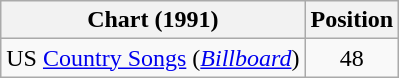<table class="wikitable sortable">
<tr>
<th scope="col">Chart (1991)</th>
<th scope="col">Position</th>
</tr>
<tr>
<td>US <a href='#'>Country Songs</a> (<em><a href='#'>Billboard</a></em>)</td>
<td align="center">48</td>
</tr>
</table>
